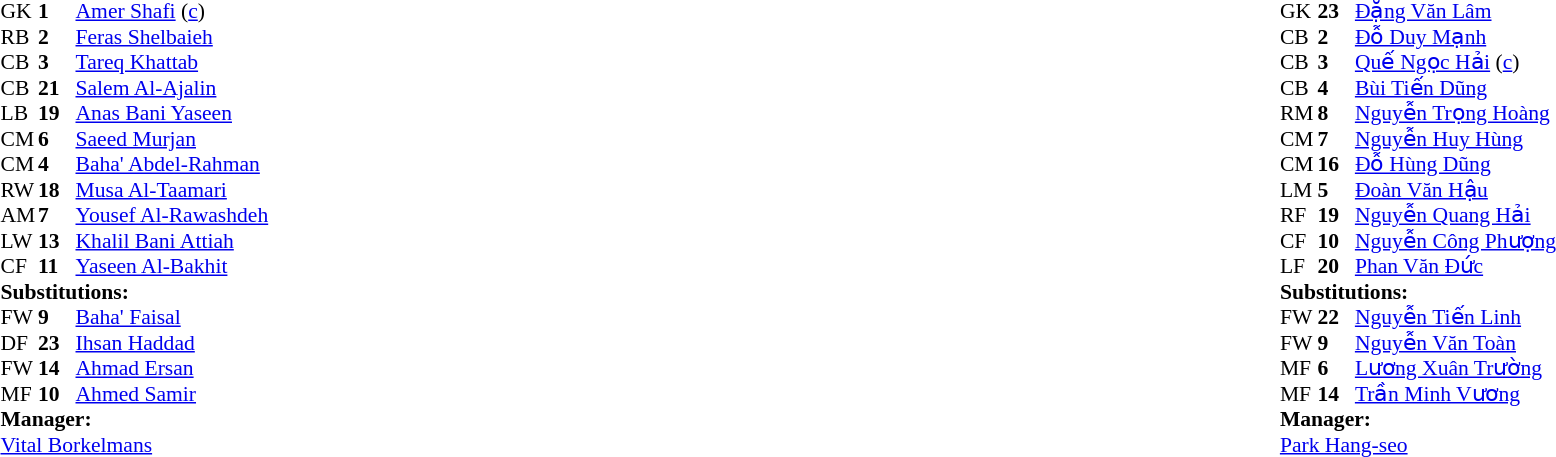<table width="100%">
<tr>
<td valign="top" width="40%"><br><table style="font-size:90%" cellspacing="0" cellpadding="0">
<tr>
<th width=25></th>
<th width=25></th>
</tr>
<tr>
<td>GK</td>
<td><strong>1</strong></td>
<td><a href='#'>Amer Shafi</a> (<a href='#'>c</a>)</td>
</tr>
<tr>
<td>RB</td>
<td><strong>2</strong></td>
<td><a href='#'>Feras Shelbaieh</a></td>
</tr>
<tr>
<td>CB</td>
<td><strong>3</strong></td>
<td><a href='#'>Tareq Khattab</a></td>
</tr>
<tr>
<td>CB</td>
<td><strong>21</strong></td>
<td><a href='#'>Salem Al-Ajalin</a></td>
</tr>
<tr>
<td>LB</td>
<td><strong>19</strong></td>
<td><a href='#'>Anas Bani Yaseen</a></td>
</tr>
<tr>
<td>CM</td>
<td><strong>6</strong></td>
<td><a href='#'>Saeed Murjan</a></td>
<td></td>
<td></td>
</tr>
<tr>
<td>CM</td>
<td><strong>4</strong></td>
<td><a href='#'>Baha' Abdel-Rahman</a></td>
</tr>
<tr>
<td>RW</td>
<td><strong>18</strong></td>
<td><a href='#'>Musa Al-Taamari</a></td>
<td></td>
<td></td>
</tr>
<tr>
<td>AM</td>
<td><strong>7</strong></td>
<td><a href='#'>Yousef Al-Rawashdeh</a></td>
<td></td>
<td></td>
</tr>
<tr>
<td>LW</td>
<td><strong>13</strong></td>
<td><a href='#'>Khalil Bani Attiah</a></td>
<td></td>
</tr>
<tr>
<td>CF</td>
<td><strong>11</strong></td>
<td><a href='#'>Yaseen Al-Bakhit</a></td>
<td></td>
<td></td>
</tr>
<tr>
<td colspan=3><strong>Substitutions:</strong></td>
</tr>
<tr>
<td>FW</td>
<td><strong>9</strong></td>
<td><a href='#'>Baha' Faisal</a></td>
<td></td>
<td></td>
</tr>
<tr>
<td>DF</td>
<td><strong>23</strong></td>
<td><a href='#'>Ihsan Haddad</a></td>
<td></td>
<td></td>
</tr>
<tr>
<td>FW</td>
<td><strong>14</strong></td>
<td><a href='#'>Ahmad Ersan</a></td>
<td></td>
<td></td>
</tr>
<tr>
<td>MF</td>
<td><strong>10</strong></td>
<td><a href='#'>Ahmed Samir</a></td>
<td></td>
<td></td>
</tr>
<tr>
<td colspan=3><strong>Manager:</strong></td>
</tr>
<tr>
<td colspan=3> <a href='#'>Vital Borkelmans</a></td>
</tr>
</table>
</td>
<td valign="top"></td>
<td valign="top" width="50%"><br><table style="font-size:90%; margin:auto" cellspacing="0" cellpadding="0">
<tr>
<th width=25></th>
<th width=25></th>
</tr>
<tr>
<td>GK</td>
<td><strong>23</strong></td>
<td><a href='#'>Đặng Văn Lâm</a></td>
</tr>
<tr>
<td>CB</td>
<td><strong>2</strong></td>
<td><a href='#'>Đỗ Duy Mạnh</a></td>
</tr>
<tr>
<td>CB</td>
<td><strong>3</strong></td>
<td><a href='#'>Quế Ngọc Hải</a> (<a href='#'>c</a>)</td>
</tr>
<tr>
<td>CB</td>
<td><strong>4</strong></td>
<td><a href='#'>Bùi Tiến Dũng</a></td>
</tr>
<tr>
<td>RM</td>
<td><strong>8</strong></td>
<td><a href='#'>Nguyễn Trọng Hoàng</a></td>
<td></td>
<td></td>
</tr>
<tr>
<td>CM</td>
<td><strong>7</strong></td>
<td><a href='#'>Nguyễn Huy Hùng</a></td>
<td></td>
<td></td>
</tr>
<tr>
<td>CM</td>
<td><strong>16</strong></td>
<td><a href='#'>Đỗ Hùng Dũng</a></td>
</tr>
<tr>
<td>LM</td>
<td><strong>5</strong></td>
<td><a href='#'>Đoàn Văn Hậu</a></td>
</tr>
<tr>
<td>RF</td>
<td><strong>19</strong></td>
<td><a href='#'>Nguyễn Quang Hải</a></td>
</tr>
<tr>
<td>CF</td>
<td><strong>10</strong></td>
<td><a href='#'>Nguyễn Công Phượng</a></td>
<td></td>
<td></td>
</tr>
<tr>
<td>LF</td>
<td><strong>20</strong></td>
<td><a href='#'>Phan Văn Đức</a></td>
<td></td>
<td></td>
</tr>
<tr>
<td colspan=3><strong>Substitutions:</strong></td>
</tr>
<tr>
<td>FW</td>
<td><strong>22</strong></td>
<td><a href='#'>Nguyễn Tiến Linh</a></td>
<td></td>
<td></td>
</tr>
<tr>
<td>FW</td>
<td><strong>9</strong></td>
<td><a href='#'>Nguyễn Văn Toàn</a></td>
<td></td>
<td></td>
</tr>
<tr>
<td>MF</td>
<td><strong>6</strong></td>
<td><a href='#'>Lương Xuân Trường</a></td>
<td></td>
<td></td>
</tr>
<tr>
<td>MF</td>
<td><strong>14</strong></td>
<td><a href='#'>Trần Minh Vương</a></td>
<td></td>
<td></td>
</tr>
<tr>
<td colspan=3><strong>Manager:</strong></td>
</tr>
<tr>
<td colspan=3> <a href='#'>Park Hang-seo</a></td>
</tr>
</table>
</td>
</tr>
</table>
